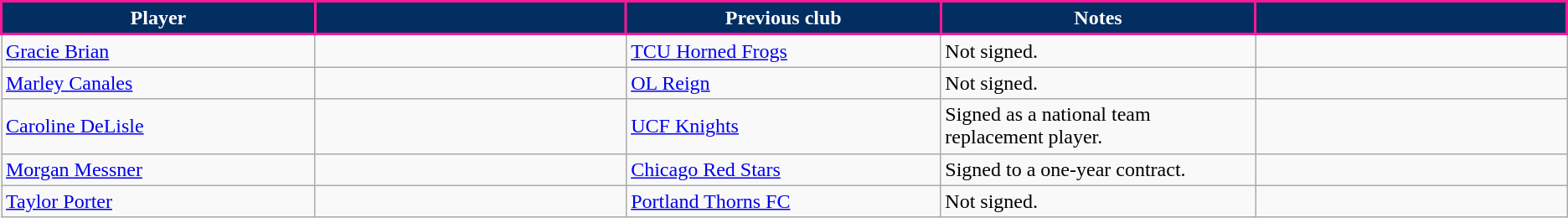<table class="wikitable">
<tr>
<th style="background:#032E62; color:white; border:2px solid #FC1896; width:250px;" scope="col">Player</th>
<th style="background:#032E62; color:white; border:2px solid #FC1896; width:250px;"></th>
<th style="background:#032E62; color:white; border:2px solid #FC1896; width:250px;">Previous club</th>
<th style="background:#032E62; color:white; border:2px solid #FC1896; width:250px;">Notes</th>
<th style="background:#032E62; color:white; border:2px solid #FC1896; width:250px;"></th>
</tr>
<tr>
<td> <a href='#'>Gracie Brian</a></td>
<td></td>
<td> <a href='#'>TCU Horned Frogs</a></td>
<td>Not signed.</td>
<td></td>
</tr>
<tr>
<td> <a href='#'>Marley Canales</a></td>
<td></td>
<td> <a href='#'>OL Reign</a></td>
<td>Not signed.</td>
<td></td>
</tr>
<tr>
<td> <a href='#'>Caroline DeLisle</a></td>
<td></td>
<td> <a href='#'>UCF Knights</a></td>
<td>Signed as a national team replacement player.</td>
<td></td>
</tr>
<tr>
<td> <a href='#'>Morgan Messner</a></td>
<td></td>
<td> <a href='#'>Chicago Red Stars</a></td>
<td>Signed to a one-year contract.</td>
<td></td>
</tr>
<tr>
<td> <a href='#'>Taylor Porter</a></td>
<td></td>
<td> <a href='#'>Portland Thorns FC</a></td>
<td>Not signed.</td>
<td></td>
</tr>
</table>
